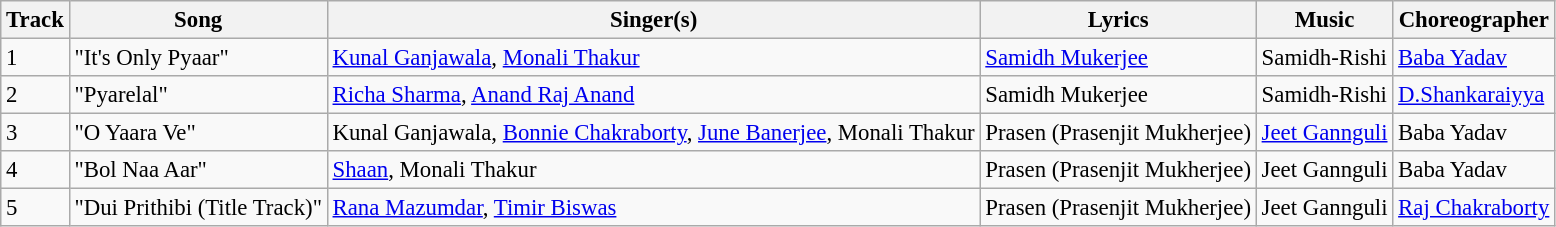<table class="wikitable" style="font-size:95%;">
<tr>
<th>Track</th>
<th>Song</th>
<th>Singer(s)</th>
<th>Lyrics</th>
<th>Music</th>
<th>Choreographer</th>
</tr>
<tr>
<td>1</td>
<td>"It's Only Pyaar"</td>
<td><a href='#'>Kunal Ganjawala</a>, <a href='#'>Monali Thakur</a></td>
<td><a href='#'>Samidh Mukerjee</a></td>
<td>Samidh-Rishi</td>
<td><a href='#'>Baba Yadav</a></td>
</tr>
<tr>
<td>2</td>
<td>"Pyarelal"</td>
<td><a href='#'>Richa Sharma</a>, <a href='#'>Anand Raj Anand</a></td>
<td>Samidh Mukerjee</td>
<td>Samidh-Rishi</td>
<td><a href='#'>D.Shankaraiyya</a></td>
</tr>
<tr>
<td>3</td>
<td>"O Yaara Ve"</td>
<td>Kunal Ganjawala, <a href='#'>Bonnie Chakraborty</a>, <a href='#'>June Banerjee</a>, Monali Thakur</td>
<td>Prasen (Prasenjit Mukherjee)</td>
<td><a href='#'>Jeet Gannguli</a></td>
<td>Baba Yadav</td>
</tr>
<tr>
<td>4</td>
<td>"Bol Naa Aar"</td>
<td><a href='#'>Shaan</a>, Monali Thakur</td>
<td>Prasen (Prasenjit Mukherjee)</td>
<td>Jeet Gannguli</td>
<td>Baba Yadav</td>
</tr>
<tr>
<td>5</td>
<td>"Dui Prithibi (Title Track)"</td>
<td><a href='#'>Rana Mazumdar</a>, <a href='#'>Timir Biswas</a></td>
<td>Prasen (Prasenjit Mukherjee)</td>
<td>Jeet Gannguli</td>
<td><a href='#'>Raj Chakraborty</a></td>
</tr>
</table>
